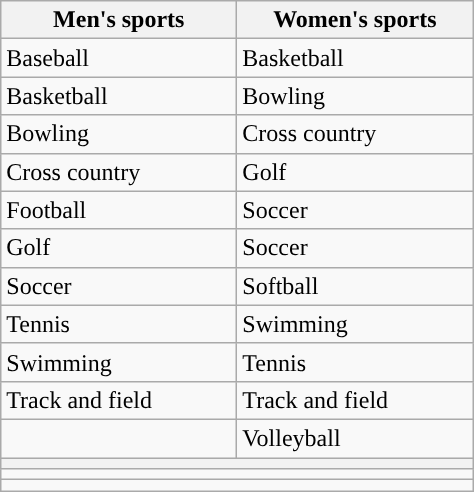<table class="wikitable"; style= "text-align: ">
<tr>
<th width=150px>Men's sports</th>
<th width=150px>Women's sports</th>
</tr>
<tr>
<td>Baseball</td>
<td>Basketball</td>
</tr>
<tr>
<td>Basketball</td>
<td>Bowling</td>
</tr>
<tr>
<td>Bowling</td>
<td>Cross country</td>
</tr>
<tr>
<td>Cross country</td>
<td>Golf</td>
</tr>
<tr>
<td>Football</td>
<td>Soccer</td>
</tr>
<tr>
<td>Golf</td>
<td>Soccer</td>
</tr>
<tr>
<td>Soccer</td>
<td>Softball</td>
</tr>
<tr>
<td>Tennis</td>
<td>Swimming</td>
</tr>
<tr>
<td>Swimming</td>
<td>Tennis</td>
</tr>
<tr>
<td>Track and field</td>
<td>Track and field</td>
</tr>
<tr>
<td></td>
<td>Volleyball</td>
</tr>
<tr>
<th colspan=2></th>
</tr>
<tr>
<td colspan=2></td>
</tr>
<tr>
<td colspan=2></td>
</tr>
</table>
